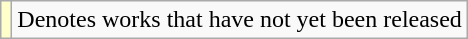<table class="wikitable">
<tr>
<td style="background:#FFFFCC;"></td>
<td>Denotes works that have not yet been released</td>
</tr>
</table>
